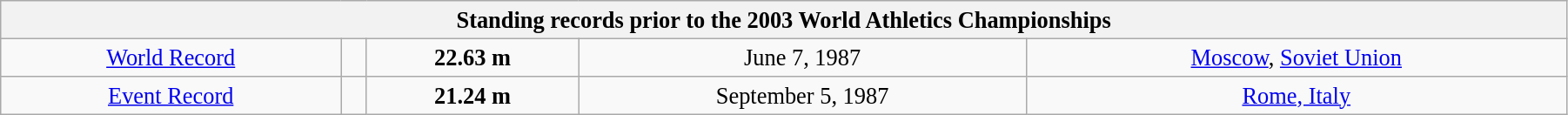<table class="wikitable" style=" text-align:center; font-size:110%;" width="95%">
<tr>
<th colspan="5">Standing records prior to the 2003 World Athletics Championships</th>
</tr>
<tr>
<td><a href='#'>World Record</a></td>
<td></td>
<td><strong>22.63 m </strong></td>
<td>June 7, 1987</td>
<td> <a href='#'>Moscow</a>, <a href='#'>Soviet Union</a></td>
</tr>
<tr>
<td><a href='#'>Event Record</a></td>
<td></td>
<td><strong>21.24 m </strong></td>
<td>September 5, 1987</td>
<td> <a href='#'>Rome, Italy</a></td>
</tr>
</table>
